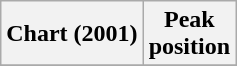<table class="wikitable plainrowheaders">
<tr>
<th scope="col">Chart (2001)</th>
<th scope="col">Peak<br>position</th>
</tr>
<tr>
</tr>
</table>
